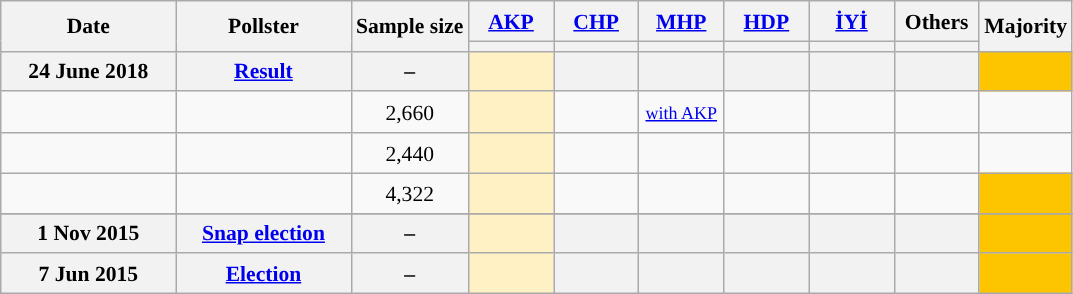<table class="wikitable" style="text-align:center; font-size:90%; line-height:20px;">
<tr>
<th rowspan=2 width="110px">Date</th>
<th rowspan=2 width="110px">Pollster</th>
<th rowspan=2 width="60px">Sample size</th>
<th width=50><a href='#'>AKP</a></th>
<th width=50><a href='#'>CHP</a></th>
<th width=50><a href='#'>MHP</a></th>
<th width=50><a href='#'>HDP</a></th>
<th width=50><a href='#'>İYİ</a></th>
<th width=50>Others</th>
<th width=50 rowspan=2>Majority</th>
</tr>
<tr>
<th style="background: "></th>
<th style="background: "></th>
<th style="background: "></th>
<th style="background: "></th>
<th style="background: "></th>
<th style="background: "></th>
</tr>
<tr>
<th>24 June 2018</th>
<th><a href='#'>Result</a></th>
<th>–</th>
<th style="background: #FFF1C4"></th>
<th></th>
<th></th>
<th></th>
<th></th>
<th></th>
<th style="background: #Fdc400"><small></small></th>
</tr>
<tr>
<td></td>
<td></td>
<td>2,660</td>
<td style="background: #FFF1C4"></td>
<td></td>
<td><small><a href='#'>with AKP</a></small></td>
<td></td>
<td></td>
<td></td>
<td style="background: "><small></small></td>
</tr>
<tr>
<td></td>
<td></td>
<td>2,440</td>
<td style="background: #FFF1C4"></td>
<td></td>
<td></td>
<td></td>
<td></td>
<td></td>
<td style="background: "><small></small></td>
</tr>
<tr>
<td></td>
<td></td>
<td>4,322</td>
<td style="background: #FFF1C4"></td>
<td></td>
<td></td>
<td></td>
<td></td>
<td></td>
<td style="background: #Fdc400"><small></small></td>
</tr>
<tr>
</tr>
<tr class=sortbottom style="background:#f2f2f2; font-weight:bold">
<th>1 Nov 2015</th>
<th {{nowrap><a href='#'>Snap election</a></th>
<th>–</th>
<th style="background: #FFF1C4"></th>
<th></th>
<th></th>
<th></th>
<th></th>
<th></th>
<td style="background: #Fdc400"></td>
</tr>
<tr>
<th>7 Jun 2015</th>
<th><a href='#'>Election</a></th>
<th>–</th>
<th style="background: #FFF1C4"></th>
<th></th>
<th></th>
<th></th>
<th></th>
<th></th>
<th style="background: #Fdc400"><small></small></th>
</tr>
</table>
